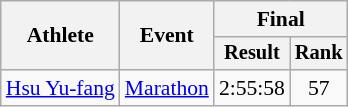<table class=wikitable style="font-size:90%">
<tr>
<th rowspan="2">Athlete</th>
<th rowspan="2">Event</th>
<th colspan="2">Final</th>
</tr>
<tr style="font-size:95%">
<th>Result</th>
<th>Rank</th>
</tr>
<tr align=center>
<td align=left><a href='#'>Hsu Yu-fang</a></td>
<td align=left><a href='#'>Marathon</a></td>
<td>2:55:58</td>
<td>57</td>
</tr>
</table>
